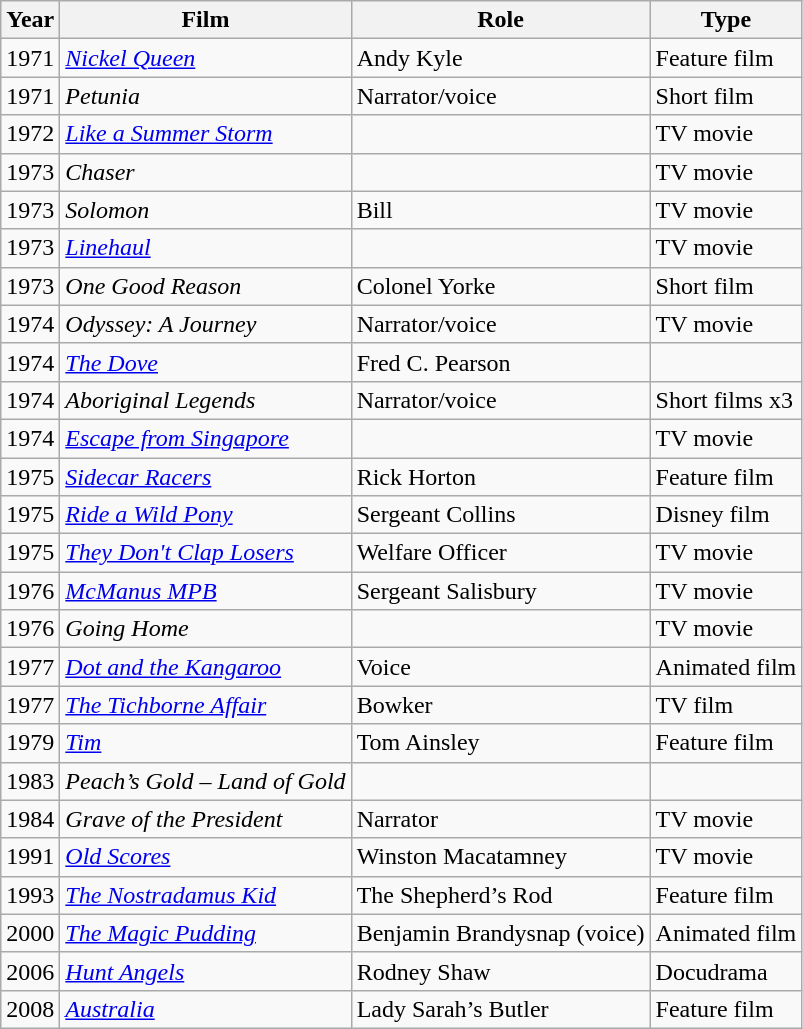<table class="wikitable sortable">
<tr>
<th>Year</th>
<th>Film</th>
<th>Role</th>
<th class="unsortable">Type</th>
</tr>
<tr>
<td>1971</td>
<td><em><a href='#'>Nickel Queen</a></em></td>
<td>Andy Kyle</td>
<td>Feature film</td>
</tr>
<tr>
<td>1971</td>
<td><em>Petunia</em></td>
<td>Narrator/voice</td>
<td>Short film</td>
</tr>
<tr>
<td>1972</td>
<td><em><a href='#'>Like a Summer Storm</a></em></td>
<td></td>
<td>TV movie</td>
</tr>
<tr>
<td>1973</td>
<td><em>Chaser</em></td>
<td></td>
<td>TV movie</td>
</tr>
<tr>
<td>1973</td>
<td><em>Solomon</em></td>
<td>Bill</td>
<td>TV movie</td>
</tr>
<tr>
<td>1973</td>
<td><em><a href='#'>Linehaul</a></em></td>
<td></td>
<td>TV movie</td>
</tr>
<tr>
<td>1973</td>
<td><em>One Good Reason</em></td>
<td>Colonel Yorke</td>
<td>Short film</td>
</tr>
<tr>
<td>1974</td>
<td><em>Odyssey: A Journey</em></td>
<td>Narrator/voice</td>
<td>TV movie</td>
</tr>
<tr>
<td>1974</td>
<td><em><a href='#'>The Dove</a></em></td>
<td>Fred C. Pearson</td>
<td></td>
</tr>
<tr>
<td>1974</td>
<td><em>Aboriginal Legends </em></td>
<td>Narrator/voice</td>
<td>Short films x3</td>
</tr>
<tr>
<td>1974</td>
<td><em><a href='#'>Escape from Singapore</a></em></td>
<td></td>
<td>TV movie</td>
</tr>
<tr>
<td>1975</td>
<td><em><a href='#'>Sidecar Racers</a></em></td>
<td>Rick Horton</td>
<td>Feature film</td>
</tr>
<tr>
<td>1975</td>
<td><em><a href='#'>Ride a Wild Pony</a></em></td>
<td>Sergeant Collins</td>
<td>Disney film</td>
</tr>
<tr>
<td>1975</td>
<td><em><a href='#'>They Don't Clap Losers</a></em></td>
<td>Welfare Officer</td>
<td>TV movie</td>
</tr>
<tr>
<td>1976</td>
<td><em><a href='#'>McManus MPB</a></em></td>
<td>Sergeant Salisbury</td>
<td>TV movie</td>
</tr>
<tr>
<td>1976</td>
<td><em>Going Home</em></td>
<td></td>
<td>TV movie</td>
</tr>
<tr>
<td>1977</td>
<td><em><a href='#'>Dot and the Kangaroo</a></em></td>
<td>Voice</td>
<td>Animated film</td>
</tr>
<tr>
<td>1977</td>
<td><em><a href='#'>The Tichborne Affair</a></em></td>
<td>Bowker</td>
<td>TV film</td>
</tr>
<tr>
<td>1979</td>
<td><em><a href='#'>Tim</a></em></td>
<td>Tom Ainsley</td>
<td>Feature film</td>
</tr>
<tr>
<td>1983</td>
<td><em>Peach’s Gold – Land of Gold</em></td>
<td></td>
<td></td>
</tr>
<tr>
<td>1984</td>
<td><em>Grave of the President</em></td>
<td>Narrator</td>
<td>TV movie</td>
</tr>
<tr>
<td>1991</td>
<td><em><a href='#'>Old Scores</a></em></td>
<td>Winston Macatamney</td>
<td>TV movie</td>
</tr>
<tr>
<td>1993</td>
<td><em><a href='#'>The Nostradamus Kid</a></em></td>
<td>The Shepherd’s Rod</td>
<td>Feature film</td>
</tr>
<tr>
<td>2000</td>
<td><em><a href='#'>The Magic Pudding</a></em></td>
<td>Benjamin Brandysnap (voice)</td>
<td>Animated film</td>
</tr>
<tr>
<td>2006</td>
<td><em><a href='#'>Hunt Angels</a></em></td>
<td>Rodney Shaw</td>
<td>Docudrama</td>
</tr>
<tr>
<td>2008</td>
<td><em><a href='#'>Australia</a></em></td>
<td>Lady Sarah’s Butler</td>
<td>Feature film</td>
</tr>
</table>
